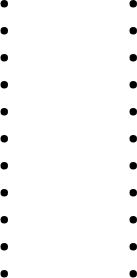<table>
<tr>
<td valign="top" width=25%><br><ul><li></li><li></li><li></li><li></li><li></li><li></li><li></li><li></li><li></li><li></li><li></li></ul></td>
<td valign="top" width=25%><br><ul><li></li><li></li><li></li><li></li><li></li><li></li><li></li><li></li><li></li><li></li><li></li></ul></td>
</tr>
</table>
